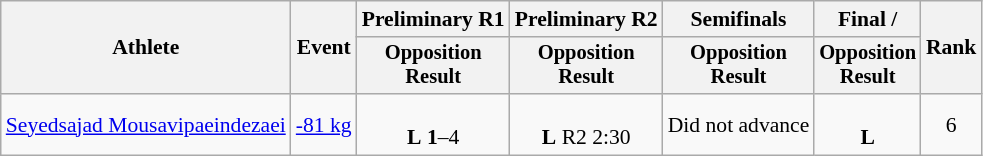<table class="wikitable" style="font-size:90%;">
<tr>
<th rowspan=2>Athlete</th>
<th rowspan=2>Event</th>
<th>Preliminary R1</th>
<th>Preliminary R2</th>
<th>Semifinals</th>
<th>Final / </th>
<th rowspan=2>Rank</th>
</tr>
<tr style="font-size:95%">
<th>Opposition<br>Result</th>
<th>Opposition<br>Result</th>
<th>Opposition<br>Result</th>
<th>Opposition<br>Result</th>
</tr>
<tr align=center>
<td align=left><a href='#'>Seyedsajad Mousavipaeindezaei</a></td>
<td align=left><a href='#'>-81 kg</a></td>
<td><br><strong>L</strong> <strong>1</strong>–4</td>
<td><br><strong>L</strong> <strong></strong> R2 2:30</td>
<td>Did not advance</td>
<td><br><strong>L</strong> <strong></strong></td>
<td>6</td>
</tr>
</table>
